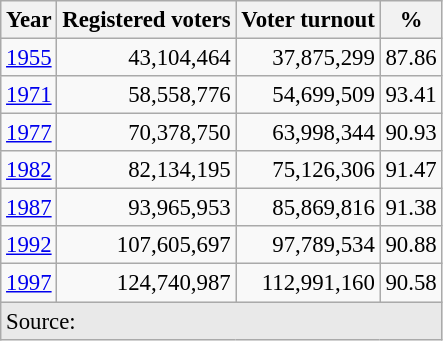<table class="wikitable" style="font-size: 95%;">
<tr>
<th>Year</th>
<th>Registered voters</th>
<th>Voter turnout</th>
<th width: 3em;">%</th>
</tr>
<tr>
<td align=left><a href='#'>1955</a></td>
<td align=right>43,104,464</td>
<td align=right>37,875,299</td>
<td align=right>87.86</td>
</tr>
<tr>
<td align=left><a href='#'>1971</a></td>
<td align=right>58,558,776</td>
<td align=right>54,699,509</td>
<td align=right>93.41</td>
</tr>
<tr>
<td align=left><a href='#'>1977</a></td>
<td align=right>70,378,750</td>
<td align=right>63,998,344</td>
<td align=right>90.93</td>
</tr>
<tr>
<td align=left><a href='#'>1982</a></td>
<td align=right>82,134,195</td>
<td align=right>75,126,306</td>
<td align=right>91.47</td>
</tr>
<tr>
<td align=left><a href='#'>1987</a></td>
<td align=right>93,965,953</td>
<td align=right>85,869,816</td>
<td align=right>91.38</td>
</tr>
<tr>
<td align=left><a href='#'>1992</a></td>
<td align=right>107,605,697</td>
<td align=right>97,789,534</td>
<td align=right>90.88</td>
</tr>
<tr>
<td align=left><a href='#'>1997</a></td>
<td align=right>124,740,987</td>
<td align=right>112,991,160</td>
<td align=right>90.58</td>
</tr>
<tr style="background:#E9E9E9;">
<td colspan="4">Source: </td>
</tr>
</table>
